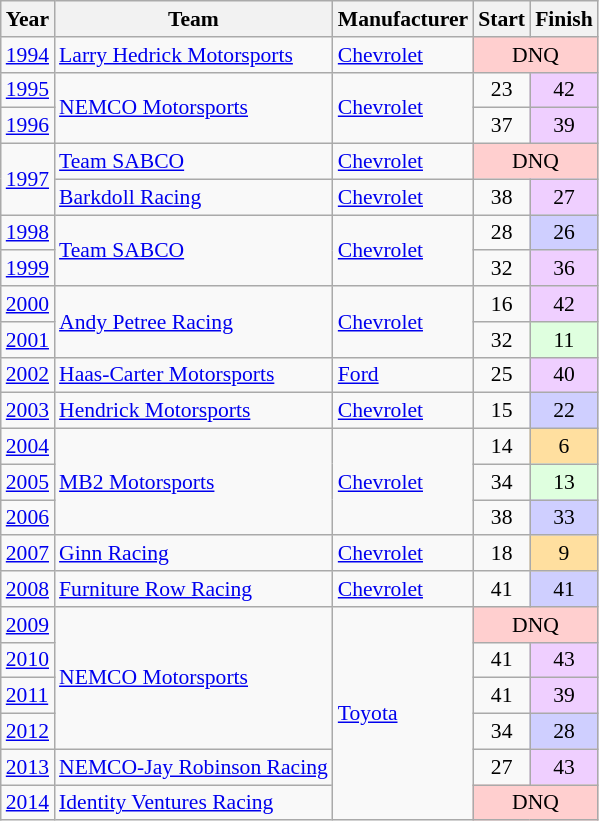<table class="wikitable" style="font-size: 90%;">
<tr>
<th>Year</th>
<th>Team</th>
<th>Manufacturer</th>
<th>Start</th>
<th>Finish</th>
</tr>
<tr>
<td><a href='#'>1994</a></td>
<td><a href='#'>Larry Hedrick Motorsports</a></td>
<td><a href='#'>Chevrolet</a></td>
<td align=center colspan=2 style="background:#FFCFCF;">DNQ</td>
</tr>
<tr>
<td><a href='#'>1995</a></td>
<td rowspan=2><a href='#'>NEMCO Motorsports</a></td>
<td rowspan=2><a href='#'>Chevrolet</a></td>
<td align=center>23</td>
<td align=center style="background:#EFCFFF;">42</td>
</tr>
<tr>
<td><a href='#'>1996</a></td>
<td align=center>37</td>
<td align=center style="background:#EFCFFF;">39</td>
</tr>
<tr>
<td rowspan=2><a href='#'>1997</a></td>
<td><a href='#'>Team SABCO</a></td>
<td><a href='#'>Chevrolet</a></td>
<td align=center colspan=2 style="background:#FFCFCF;">DNQ</td>
</tr>
<tr>
<td><a href='#'>Barkdoll Racing</a></td>
<td><a href='#'>Chevrolet</a></td>
<td align=center>38</td>
<td align=center style="background:#EFCFFF;">27</td>
</tr>
<tr>
<td><a href='#'>1998</a></td>
<td rowspan=2><a href='#'>Team SABCO</a></td>
<td rowspan=2><a href='#'>Chevrolet</a></td>
<td align=center>28</td>
<td align=center style="background:#CFCFFF;">26</td>
</tr>
<tr>
<td><a href='#'>1999</a></td>
<td align=center>32</td>
<td align=center style="background:#EFCFFF;">36</td>
</tr>
<tr>
<td><a href='#'>2000</a></td>
<td rowspan=2><a href='#'>Andy Petree Racing</a></td>
<td rowspan=2><a href='#'>Chevrolet</a></td>
<td align=center>16</td>
<td align=center style="background:#EFCFFF;">42</td>
</tr>
<tr>
<td><a href='#'>2001</a></td>
<td align=center>32</td>
<td align=center style="background:#DFFFDF;">11</td>
</tr>
<tr>
<td><a href='#'>2002</a></td>
<td><a href='#'>Haas-Carter Motorsports</a></td>
<td><a href='#'>Ford</a></td>
<td align=center>25</td>
<td align=center style="background:#EFCFFF;">40</td>
</tr>
<tr>
<td><a href='#'>2003</a></td>
<td><a href='#'>Hendrick Motorsports</a></td>
<td><a href='#'>Chevrolet</a></td>
<td align=center>15</td>
<td align=center style="background:#CFCFFF;">22</td>
</tr>
<tr>
<td><a href='#'>2004</a></td>
<td rowspan=3><a href='#'>MB2 Motorsports</a></td>
<td rowspan=3><a href='#'>Chevrolet</a></td>
<td align=center>14</td>
<td align=center style="background:#FFDF9F;">6</td>
</tr>
<tr>
<td><a href='#'>2005</a></td>
<td align=center>34</td>
<td align=center style="background:#DFFFDF;">13</td>
</tr>
<tr>
<td><a href='#'>2006</a></td>
<td align=center>38</td>
<td align=center style="background:#CFCFFF;">33</td>
</tr>
<tr>
<td><a href='#'>2007</a></td>
<td><a href='#'>Ginn Racing</a></td>
<td><a href='#'>Chevrolet</a></td>
<td align=center>18</td>
<td align=center style="background:#FFDF9F;">9</td>
</tr>
<tr>
<td><a href='#'>2008</a></td>
<td><a href='#'>Furniture Row Racing</a></td>
<td><a href='#'>Chevrolet</a></td>
<td align=center>41</td>
<td align=center style="background:#CFCFFF;">41</td>
</tr>
<tr>
<td><a href='#'>2009</a></td>
<td rowspan=4><a href='#'>NEMCO Motorsports</a></td>
<td rowspan=6><a href='#'>Toyota</a></td>
<td align=center colspan=2 style="background:#FFCFCF;">DNQ</td>
</tr>
<tr>
<td><a href='#'>2010</a></td>
<td align=center>41</td>
<td align=center style="background:#EFCFFF;">43</td>
</tr>
<tr>
<td><a href='#'>2011</a></td>
<td align=center>41</td>
<td align=center style="background:#EFCFFF;">39</td>
</tr>
<tr>
<td><a href='#'>2012</a></td>
<td align=center>34</td>
<td align=center style="background:#CFCFFF;">28</td>
</tr>
<tr>
<td><a href='#'>2013</a></td>
<td><a href='#'>NEMCO-Jay Robinson Racing</a></td>
<td align=center>27</td>
<td align=center style="background:#EFCFFF;">43</td>
</tr>
<tr>
<td><a href='#'>2014</a></td>
<td><a href='#'>Identity Ventures Racing</a></td>
<td align=center colspan=2 style="background:#FFCFCF;">DNQ</td>
</tr>
</table>
